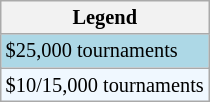<table class="wikitable" style="font-size:85%">
<tr>
<th>Legend</th>
</tr>
<tr style="background:lightblue;">
<td>$25,000 tournaments</td>
</tr>
<tr style="background:#f0f8ff;">
<td>$10/15,000 tournaments</td>
</tr>
</table>
